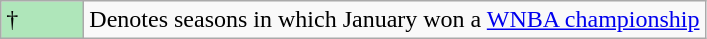<table class="wikitable">
<tr>
<td style="background:#afe6ba; width:3em;">†</td>
<td>Denotes seasons in which January won a <a href='#'>WNBA championship</a></td>
</tr>
</table>
